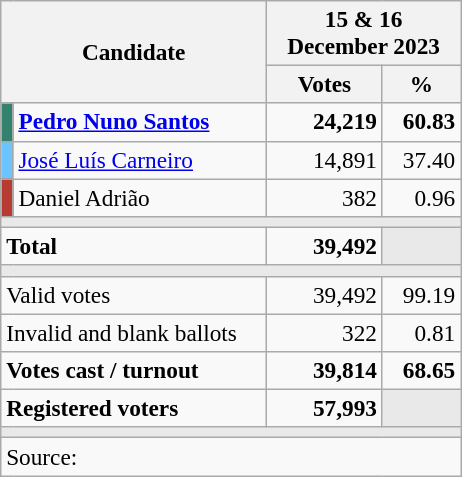<table class="wikitable" style="text-align:right; font-size:97%;">
<tr>
<th rowspan="2" colspan="2" width="170">Candidate</th>
<th colspan="2">15 & 16 December 2023</th>
</tr>
<tr>
<th width="70">Votes</th>
<th width="45">%</th>
</tr>
<tr>
<td style="color:inherit;background:#32826e"></td>
<td align="left"><strong><a href='#'>Pedro Nuno Santos</a></strong></td>
<td><strong>24,219</strong></td>
<td><strong>60.83</strong></td>
</tr>
<tr>
<td width="1" style="color:inherit;background:#6BC4FF"></td>
<td align="left"><a href='#'>José Luís Carneiro</a></td>
<td>14,891</td>
<td>37.40</td>
</tr>
<tr>
<td style="color:inherit;background:#b73b31"></td>
<td align="left">Daniel Adrião</td>
<td>382</td>
<td>0.96</td>
</tr>
<tr>
<td colspan="4" bgcolor="#E9E9E9"></td>
</tr>
<tr style="font-weight:bold;">
<td align="left" colspan="2">Total</td>
<td>39,492</td>
<td bgcolor="#E9E9E9"></td>
</tr>
<tr>
<td colspan="4" bgcolor="#E9E9E9"></td>
</tr>
<tr>
<td align="left" colspan="2">Valid votes</td>
<td>39,492</td>
<td>99.19</td>
</tr>
<tr>
<td align="left" colspan="2">Invalid and blank ballots</td>
<td>322</td>
<td>0.81</td>
</tr>
<tr style="font-weight:bold;">
<td align="left" colspan="2">Votes cast / turnout</td>
<td>39,814</td>
<td>68.65</td>
</tr>
<tr style="font-weight:bold;">
<td align="left" colspan="2">Registered voters</td>
<td>57,993</td>
<td bgcolor="#E9E9E9"></td>
</tr>
<tr>
<td colspan="4" bgcolor="#E9E9E9"></td>
</tr>
<tr>
<td align="left" colspan="6">Source:</td>
</tr>
</table>
